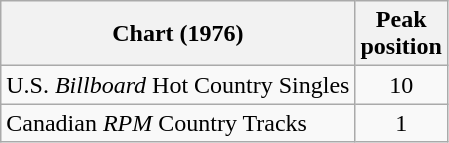<table class="wikitable sortable">
<tr>
<th align="left">Chart (1976)</th>
<th align="center">Peak<br>position</th>
</tr>
<tr>
<td align="left">U.S. <em>Billboard</em> Hot Country Singles</td>
<td align="center">10</td>
</tr>
<tr>
<td align="left">Canadian <em>RPM</em> Country Tracks</td>
<td align="center">1</td>
</tr>
</table>
